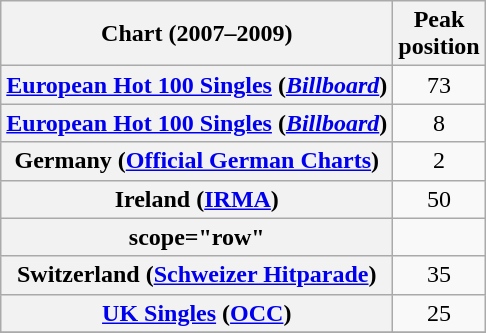<table class="wikitable sortable plainrowheaders" style="text-align:center;">
<tr>
<th scope="col">Chart (2007–2009)</th>
<th scope="col">Peak<br>position</th>
</tr>
<tr>
<th scope="row"><a href='#'>European Hot 100 Singles</a> (<em><a href='#'>Billboard</a></em>)</th>
<td>73</td>
</tr>
<tr>
<th scope="row"><a href='#'>European Hot 100 Singles</a> (<em><a href='#'>Billboard</a></em>)<br></th>
<td>8</td>
</tr>
<tr>
<th scope="row">Germany (<a href='#'>Official German Charts</a>)<br></th>
<td>2</td>
</tr>
<tr>
<th scope="row">Ireland (<a href='#'>IRMA</a>)</th>
<td>50</td>
</tr>
<tr>
<th>scope="row" </th>
</tr>
<tr>
<th scope="row">Switzerland (<a href='#'>Schweizer Hitparade</a>)</th>
<td>35</td>
</tr>
<tr>
<th scope="row"><a href='#'>UK Singles</a> (<a href='#'>OCC</a>)</th>
<td>25</td>
</tr>
<tr>
</tr>
</table>
